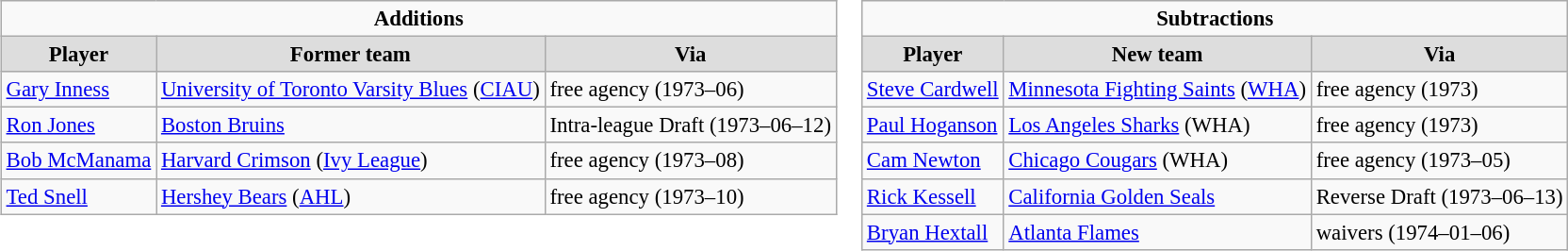<table cellspacing="0">
<tr>
<td valign="top"><br><table class="wikitable" style="font-size: 95%">
<tr>
<td colspan="10" align="center"><strong>Additions</strong></td>
</tr>
<tr align="center"  bgcolor="#dddddd">
<td><strong>Player</strong></td>
<td><strong>Former team</strong></td>
<td><strong>Via</strong></td>
</tr>
<tr>
<td><a href='#'>Gary Inness</a></td>
<td><a href='#'>University of Toronto Varsity Blues</a> (<a href='#'>CIAU</a>)</td>
<td>free agency (1973–06)</td>
</tr>
<tr>
<td><a href='#'>Ron Jones</a></td>
<td><a href='#'>Boston Bruins</a></td>
<td>Intra-league Draft (1973–06–12)</td>
</tr>
<tr>
<td><a href='#'>Bob McManama</a></td>
<td><a href='#'>Harvard Crimson</a> (<a href='#'>Ivy League</a>)</td>
<td>free agency (1973–08)</td>
</tr>
<tr>
<td><a href='#'>Ted Snell</a></td>
<td><a href='#'>Hershey Bears</a> (<a href='#'>AHL</a>)</td>
<td>free agency (1973–10)</td>
</tr>
</table>
</td>
<td valign="top"><br><table class="wikitable" style="font-size: 95%">
<tr>
<td colspan="10" align="center"><strong>Subtractions</strong></td>
</tr>
<tr align="center"  bgcolor="#dddddd">
<td><strong>Player</strong></td>
<td><strong>New team</strong></td>
<td><strong>Via</strong></td>
</tr>
<tr>
<td><a href='#'>Steve Cardwell</a></td>
<td><a href='#'>Minnesota Fighting Saints</a> (<a href='#'>WHA</a>)</td>
<td>free agency (1973)</td>
</tr>
<tr>
<td><a href='#'>Paul Hoganson</a></td>
<td><a href='#'>Los Angeles Sharks</a> (WHA)</td>
<td>free agency (1973)</td>
</tr>
<tr>
<td><a href='#'>Cam Newton</a></td>
<td><a href='#'>Chicago Cougars</a> (WHA)</td>
<td>free agency (1973–05)</td>
</tr>
<tr>
<td><a href='#'>Rick Kessell</a></td>
<td><a href='#'>California Golden Seals</a></td>
<td>Reverse Draft (1973–06–13)</td>
</tr>
<tr>
<td><a href='#'>Bryan Hextall</a></td>
<td><a href='#'>Atlanta Flames</a></td>
<td>waivers (1974–01–06)</td>
</tr>
</table>
</td>
</tr>
</table>
